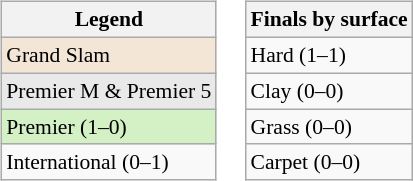<table>
<tr valign=top>
<td><br><table class=wikitable style=font-size:90%>
<tr>
<th>Legend</th>
</tr>
<tr style="background:#f3e6d7;">
<td>Grand Slam</td>
</tr>
<tr style="background:#e9e9e9;">
<td>Premier M & Premier 5</td>
</tr>
<tr style="background:#d4f1c5;">
<td>Premier (1–0)</td>
</tr>
<tr>
<td>International (0–1)</td>
</tr>
</table>
</td>
<td><br><table class=wikitable style=font-size:90%>
<tr>
<th>Finals by surface</th>
</tr>
<tr>
<td>Hard (1–1)</td>
</tr>
<tr>
<td>Clay (0–0)</td>
</tr>
<tr>
<td>Grass (0–0)</td>
</tr>
<tr>
<td>Carpet (0–0)</td>
</tr>
</table>
</td>
</tr>
</table>
